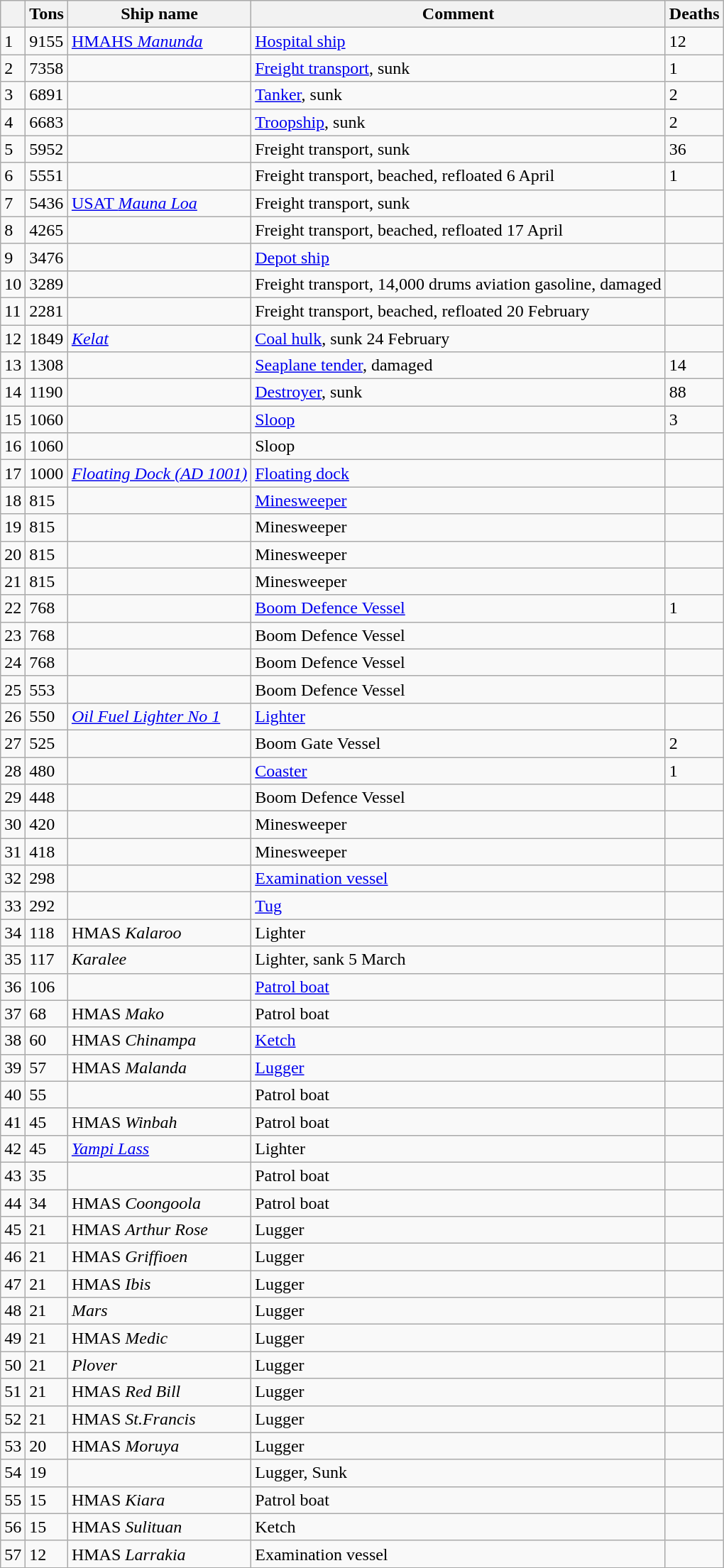<table class="wikitable sortable mw-collapsible mw-collapsed" style="float:;">
<tr>
<th></th>
<th>Tons</th>
<th>Ship name</th>
<th>Comment</th>
<th>Deaths</th>
</tr>
<tr>
<td>1</td>
<td>9155</td>
<td><a href='#'>HMAHS <em>Manunda</em></a></td>
<td><a href='#'>Hospital ship</a></td>
<td>12</td>
</tr>
<tr>
<td>2</td>
<td>7358</td>
<td></td>
<td><a href='#'>Freight transport</a>, sunk</td>
<td>1</td>
</tr>
<tr>
<td>3</td>
<td>6891</td>
<td></td>
<td><a href='#'>Tanker</a>, sunk</td>
<td>2</td>
</tr>
<tr>
<td>4</td>
<td>6683</td>
<td></td>
<td><a href='#'>Troopship</a>, sunk</td>
<td>2</td>
</tr>
<tr>
<td>5</td>
<td>5952</td>
<td></td>
<td>Freight transport, sunk</td>
<td>36</td>
</tr>
<tr>
<td>6</td>
<td>5551</td>
<td></td>
<td>Freight transport, beached, refloated 6 April</td>
<td>1</td>
</tr>
<tr>
<td>7</td>
<td>5436</td>
<td><a href='#'>USAT <em>Mauna Loa</em></a></td>
<td>Freight transport, sunk</td>
<td></td>
</tr>
<tr>
<td>8</td>
<td>4265</td>
<td></td>
<td>Freight transport, beached, refloated 17 April</td>
<td></td>
</tr>
<tr>
<td>9</td>
<td>3476</td>
<td></td>
<td><a href='#'>Depot ship</a></td>
<td></td>
</tr>
<tr>
<td>10</td>
<td>3289</td>
<td></td>
<td>Freight transport, 14,000 drums aviation gasoline, damaged</td>
<td></td>
</tr>
<tr>
<td>11</td>
<td>2281</td>
<td></td>
<td>Freight transport, beached, refloated 20 February</td>
<td></td>
</tr>
<tr>
<td>12</td>
<td>1849</td>
<td><a href='#'><em>Kelat</em></a></td>
<td><a href='#'>Coal hulk</a>, sunk 24 February</td>
<td></td>
</tr>
<tr>
<td>13</td>
<td>1308</td>
<td></td>
<td><a href='#'>Seaplane tender</a>, damaged</td>
<td>14</td>
</tr>
<tr>
<td>14</td>
<td>1190</td>
<td></td>
<td><a href='#'>Destroyer</a>, sunk</td>
<td>88</td>
</tr>
<tr>
<td>15</td>
<td>1060</td>
<td></td>
<td><a href='#'>Sloop</a></td>
<td>3</td>
</tr>
<tr>
<td>16</td>
<td>1060</td>
<td></td>
<td>Sloop</td>
<td></td>
</tr>
<tr>
<td>17</td>
<td>1000</td>
<td><a href='#'><em>Floating Dock (AD 1001)</em></a></td>
<td><a href='#'>Floating dock</a></td>
<td></td>
</tr>
<tr>
<td>18</td>
<td>815</td>
<td></td>
<td><a href='#'>Minesweeper</a></td>
<td></td>
</tr>
<tr>
<td>19</td>
<td>815</td>
<td></td>
<td>Minesweeper</td>
<td></td>
</tr>
<tr>
<td>20</td>
<td>815</td>
<td></td>
<td>Minesweeper</td>
<td></td>
</tr>
<tr>
<td>21</td>
<td>815</td>
<td></td>
<td>Minesweeper</td>
<td></td>
</tr>
<tr>
<td>22</td>
<td>768</td>
<td></td>
<td><a href='#'>Boom Defence Vessel</a></td>
<td>1</td>
</tr>
<tr>
<td>23</td>
<td>768</td>
<td></td>
<td>Boom Defence Vessel</td>
<td></td>
</tr>
<tr>
<td>24</td>
<td>768</td>
<td></td>
<td>Boom Defence Vessel</td>
<td></td>
</tr>
<tr>
<td>25</td>
<td>553</td>
<td></td>
<td>Boom Defence Vessel</td>
<td></td>
</tr>
<tr>
<td>26</td>
<td>550</td>
<td><a href='#'><em>Oil Fuel Lighter No 1</em></a></td>
<td><a href='#'>Lighter</a></td>
<td></td>
</tr>
<tr>
<td>27</td>
<td>525</td>
<td></td>
<td>Boom Gate Vessel</td>
<td>2</td>
</tr>
<tr>
<td>28</td>
<td>480</td>
<td></td>
<td><a href='#'>Coaster</a></td>
<td>1</td>
</tr>
<tr>
<td>29</td>
<td>448</td>
<td></td>
<td>Boom Defence Vessel</td>
<td></td>
</tr>
<tr>
<td>30</td>
<td>420</td>
<td></td>
<td>Minesweeper</td>
<td></td>
</tr>
<tr>
<td>31</td>
<td>418</td>
<td></td>
<td>Minesweeper</td>
<td></td>
</tr>
<tr>
<td>32</td>
<td>298</td>
<td></td>
<td><a href='#'>Examination vessel</a></td>
<td></td>
</tr>
<tr>
<td>33</td>
<td>292</td>
<td></td>
<td><a href='#'>Tug</a></td>
<td></td>
</tr>
<tr>
<td>34</td>
<td>118</td>
<td>HMAS <em>Kalaroo</em></td>
<td>Lighter</td>
<td></td>
</tr>
<tr>
<td>35</td>
<td>117</td>
<td><em>Karalee</em></td>
<td>Lighter, sank 5 March</td>
<td></td>
</tr>
<tr>
<td>36</td>
<td>106</td>
<td></td>
<td><a href='#'>Patrol boat</a></td>
<td></td>
</tr>
<tr>
<td>37</td>
<td>68</td>
<td>HMAS <em>Mako</em></td>
<td>Patrol boat</td>
<td></td>
</tr>
<tr>
<td>38</td>
<td>60</td>
<td>HMAS <em>Chinampa</em></td>
<td><a href='#'>Ketch</a></td>
<td></td>
</tr>
<tr>
<td>39</td>
<td>57</td>
<td>HMAS <em>Malanda</em></td>
<td><a href='#'>Lugger</a></td>
<td></td>
</tr>
<tr>
<td>40</td>
<td>55</td>
<td></td>
<td>Patrol boat</td>
<td></td>
</tr>
<tr>
<td>41</td>
<td>45</td>
<td>HMAS <em>Winbah</em></td>
<td>Patrol boat</td>
<td></td>
</tr>
<tr>
<td>42</td>
<td>45</td>
<td><em><a href='#'>Yampi Lass</a></em></td>
<td>Lighter</td>
<td></td>
</tr>
<tr>
<td>43</td>
<td>35</td>
<td></td>
<td>Patrol boat</td>
<td></td>
</tr>
<tr>
<td>44</td>
<td>34</td>
<td>HMAS <em>Coongoola</em></td>
<td>Patrol boat</td>
<td></td>
</tr>
<tr>
<td>45</td>
<td>21</td>
<td>HMAS <em>Arthur Rose</em></td>
<td>Lugger</td>
<td></td>
</tr>
<tr>
<td>46</td>
<td>21</td>
<td>HMAS <em>Griffioen</em></td>
<td>Lugger</td>
<td></td>
</tr>
<tr>
<td>47</td>
<td>21</td>
<td>HMAS <em>Ibis</em></td>
<td>Lugger</td>
<td></td>
</tr>
<tr>
<td>48</td>
<td>21</td>
<td><em>Mars</em></td>
<td>Lugger</td>
<td></td>
</tr>
<tr>
<td>49</td>
<td>21</td>
<td>HMAS <em>Medic</em></td>
<td>Lugger</td>
<td></td>
</tr>
<tr>
<td>50</td>
<td>21</td>
<td><em>Plover</em></td>
<td>Lugger</td>
<td></td>
</tr>
<tr>
<td>51</td>
<td>21</td>
<td>HMAS <em>Red Bill</em></td>
<td>Lugger</td>
<td></td>
</tr>
<tr>
<td>52</td>
<td>21</td>
<td>HMAS <em>St.Francis</em></td>
<td>Lugger</td>
<td></td>
</tr>
<tr>
<td>53</td>
<td>20</td>
<td>HMAS <em>Moruya</em></td>
<td>Lugger</td>
<td></td>
</tr>
<tr>
<td>54</td>
<td>19</td>
<td></td>
<td>Lugger, Sunk</td>
<td></td>
</tr>
<tr>
<td>55</td>
<td>15</td>
<td>HMAS <em>Kiara</em></td>
<td>Patrol boat</td>
<td></td>
</tr>
<tr>
<td>56</td>
<td>15</td>
<td>HMAS <em>Sulituan</em></td>
<td>Ketch</td>
<td></td>
</tr>
<tr>
<td>57</td>
<td>12</td>
<td>HMAS <em>Larrakia</em></td>
<td>Examination vessel</td>
<td></td>
</tr>
</table>
